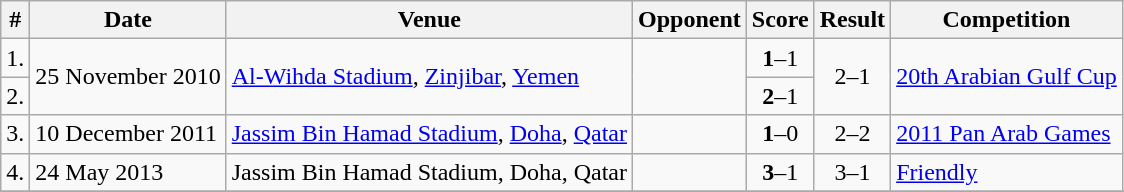<table class="wikitable">
<tr>
<th>#</th>
<th>Date</th>
<th>Venue</th>
<th>Opponent</th>
<th>Score</th>
<th>Result</th>
<th>Competition</th>
</tr>
<tr>
<td>1.</td>
<td rowspan="2">25 November 2010</td>
<td rowspan="2"><a href='#'>Al-Wihda Stadium</a>, <a href='#'>Zinjibar</a>, <a href='#'>Yemen</a></td>
<td rowspan="2"></td>
<td align=center><strong>1</strong>–1</td>
<td rowspan="2" style="text-align:center">2–1</td>
<td rowspan="2"><a href='#'>20th Arabian Gulf Cup</a></td>
</tr>
<tr>
<td>2.</td>
<td align=center><strong>2</strong>–1</td>
</tr>
<tr>
<td>3.</td>
<td>10 December 2011</td>
<td><a href='#'>Jassim Bin Hamad Stadium</a>, <a href='#'>Doha</a>, <a href='#'>Qatar</a></td>
<td></td>
<td align=center><strong>1</strong>–0</td>
<td align=center>2–2</td>
<td><a href='#'>2011 Pan Arab Games</a></td>
</tr>
<tr>
<td>4.</td>
<td>24 May 2013</td>
<td>Jassim Bin Hamad Stadium, Doha, Qatar</td>
<td></td>
<td align=center><strong>3</strong>–1</td>
<td align=center>3–1</td>
<td><a href='#'>Friendly</a></td>
</tr>
<tr>
</tr>
</table>
